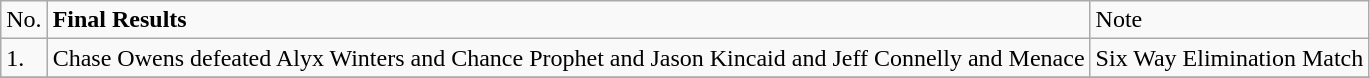<table class="wikitable">
<tr>
<td>No.</td>
<td><strong>Final Results</strong></td>
<td>Note</td>
</tr>
<tr>
<td>1.</td>
<td>Chase Owens defeated Alyx Winters and Chance Prophet and Jason Kincaid and Jeff Connelly and Menace</td>
<td>Six Way Elimination Match</td>
</tr>
<tr>
</tr>
</table>
